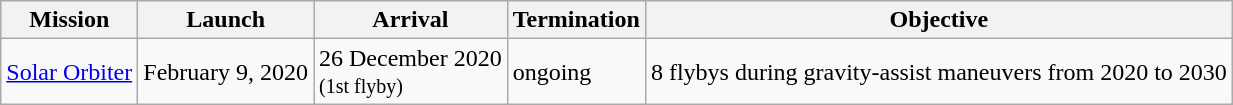<table class="wikitable">
<tr>
<th>Mission</th>
<th>Launch</th>
<th>Arrival</th>
<th>Termination</th>
<th>Objective</th>
</tr>
<tr>
<td>  <a href='#'>Solar Orbiter</a></td>
<td>February 9, 2020</td>
<td>26 December 2020<br><small>(1st flyby)</small></td>
<td>ongoing</td>
<td>8 flybys during gravity-assist maneuvers from 2020 to 2030</td>
</tr>
</table>
